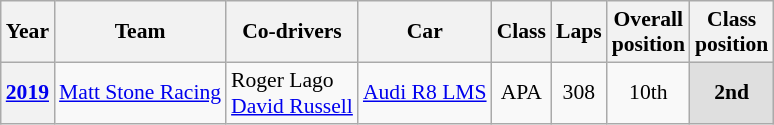<table class="wikitable" style="text-align:center; font-size:90%">
<tr>
<th>Year</th>
<th>Team</th>
<th>Co-drivers</th>
<th>Car</th>
<th>Class</th>
<th>Laps</th>
<th>Overall<br>position</th>
<th>Class<br>position</th>
</tr>
<tr>
<th><a href='#'>2019</a></th>
<td align="left"> <a href='#'>Matt Stone Racing</a></td>
<td align="left"> Roger Lago<br> <a href='#'>David Russell</a></td>
<td align="left"><a href='#'>Audi R8 LMS</a></td>
<td>APA</td>
<td>308</td>
<td>10th</td>
<td style=background:#DFDFDF><strong>2nd</strong></td>
</tr>
</table>
